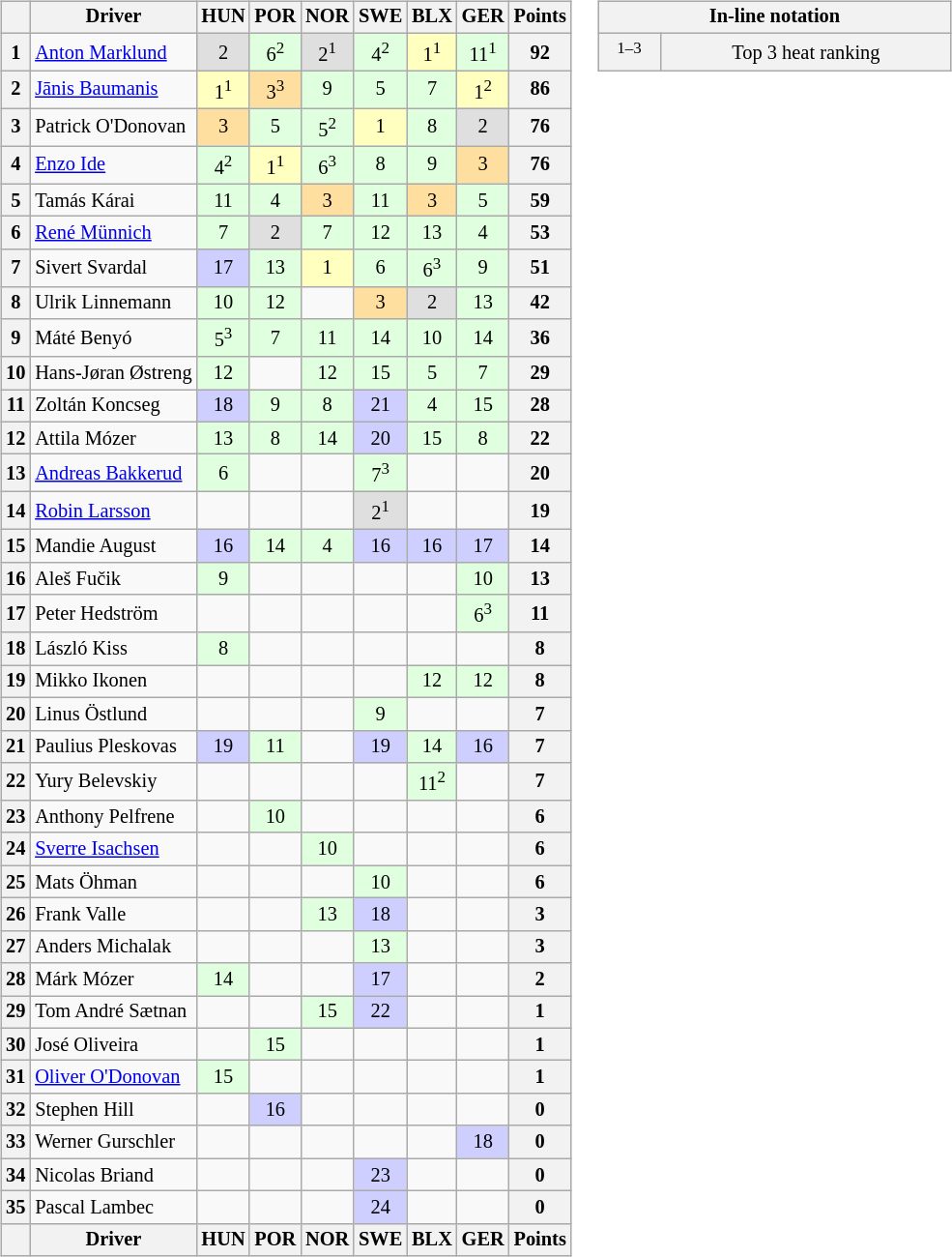<table>
<tr>
<td><br><table class="wikitable" style="font-size:85%; text-align:center;">
<tr>
<th></th>
<th>Driver</th>
<th>HUN<br></th>
<th>POR<br></th>
<th>NOR<br></th>
<th>SWE<br></th>
<th>BLX<br></th>
<th>GER<br></th>
<th>Points</th>
</tr>
<tr>
<th>1</th>
<td align="left"> <a href='#'>Anton Marklund</a></td>
<td style="background:#dfdfdf;">2</td>
<td style="background:#dfffdf;">6<sup>2</sup></td>
<td style="background:#dfdfdf;">2<sup>1</sup></td>
<td style="background:#dfffdf;">4<sup>2</sup></td>
<td style="background:#ffffbf;">1<sup>1</sup></td>
<td style="background:#dfffdf;">11<sup>1</sup></td>
<th>92</th>
</tr>
<tr>
<th>2</th>
<td align="left"> <a href='#'>Jānis Baumanis</a></td>
<td style="background:#ffffbf;">1<sup>1</sup></td>
<td style="background:#ffdf9f;">3<sup>3</sup></td>
<td style="background:#dfffdf;">9</td>
<td style="background:#dfffdf;">5</td>
<td style="background:#dfffdf;">7</td>
<td style="background:#ffffbf;">1<sup>2</sup></td>
<th>86</th>
</tr>
<tr>
<th>3</th>
<td align="left"> Patrick O'Donovan</td>
<td style="background:#ffdf9f;">3</td>
<td style="background:#dfffdf;">5</td>
<td style="background:#dfffdf;">5<sup>2</sup></td>
<td style="background:#ffffbf;">1</td>
<td style="background:#dfffdf;">8</td>
<td style="background:#dfdfdf;">2</td>
<th>76</th>
</tr>
<tr>
<th>4</th>
<td align="left"> <a href='#'>Enzo Ide</a></td>
<td style="background:#dfffdf;">4<sup>2</sup></td>
<td style="background:#ffffbf;">1<sup>1</sup></td>
<td style="background:#dfffdf;">6<sup>3</sup></td>
<td style="background:#dfffdf;">8</td>
<td style="background:#dfffdf;">9</td>
<td style="background:#ffdf9f;">3</td>
<th>76</th>
</tr>
<tr>
<th>5</th>
<td align="left"> Tamás Kárai</td>
<td style="background:#dfffdf;">11</td>
<td style="background:#dfffdf;">4</td>
<td style="background:#ffdf9f;">3</td>
<td style="background:#dfffdf;">11</td>
<td style="background:#ffdf9f;">3</td>
<td style="background:#dfffdf;">5</td>
<th>59</th>
</tr>
<tr>
<th>6</th>
<td align="left"> <a href='#'>René Münnich</a></td>
<td style="background:#dfffdf;">7</td>
<td style="background:#dfdfdf;">2</td>
<td style="background:#dfffdf;">7</td>
<td style="background:#dfffdf;">12</td>
<td style="background:#dfffdf;">13</td>
<td style="background:#dfffdf;">4</td>
<th>53</th>
</tr>
<tr>
<th>7</th>
<td align="left"> Sivert Svardal</td>
<td style="background:#CFCFFF;">17</td>
<td style="background:#dfffdf;">13</td>
<td style="background:#ffffbf;">1</td>
<td style="background:#dfffdf;">6</td>
<td style="background:#dfffdf;">6<sup>3</sup></td>
<td style="background:#dfffdf;">9</td>
<th>51</th>
</tr>
<tr>
<th>8</th>
<td align="left"> Ulrik Linnemann</td>
<td style="background:#dfffdf;">10</td>
<td style="background:#dfffdf;">12</td>
<td></td>
<td style="background:#ffdf9f;">3</td>
<td style="background:#dfdfdf;">2</td>
<td style="background:#dfffdf;">13</td>
<th>42</th>
</tr>
<tr>
<th>9</th>
<td align="left"> Máté Benyó</td>
<td style="background:#dfffdf;">5<sup>3</sup></td>
<td style="background:#dfffdf;">7</td>
<td style="background:#dfffdf;">11</td>
<td style="background:#dfffdf;">14</td>
<td style="background:#dfffdf;">10</td>
<td style="background:#dfffdf;">14</td>
<th>36</th>
</tr>
<tr>
<th>10</th>
<td align="left"> Hans-Jøran Østreng</td>
<td style="background:#dfffdf;">12</td>
<td></td>
<td style="background:#dfffdf;">12</td>
<td style="background:#dfffdf;">15</td>
<td style="background:#dfffdf;">5</td>
<td style="background:#dfffdf;">7</td>
<th>29</th>
</tr>
<tr>
<th>11</th>
<td align="left"> Zoltán Koncseg</td>
<td style="background:#CFCFFF;">18</td>
<td style="background:#dfffdf;">9</td>
<td style="background:#dfffdf;">8</td>
<td style="background:#CFCFFF;">21</td>
<td style="background:#dfffdf;">4</td>
<td style="background:#dfffdf;">15</td>
<th>28</th>
</tr>
<tr>
<th>12</th>
<td align="left"> Attila Mózer</td>
<td style="background:#dfffdf;">13</td>
<td style="background:#dfffdf;">8</td>
<td style="background:#dfffdf;">14</td>
<td style="background:#CFCFFF;">20</td>
<td style="background:#dfffdf;">15</td>
<td style="background:#dfffdf;">8</td>
<th>22</th>
</tr>
<tr>
<th>13</th>
<td align="left"> <a href='#'>Andreas Bakkerud</a></td>
<td style="background:#dfffdf;">6</td>
<td></td>
<td></td>
<td style="background:#dfffdf;">7<sup>3</sup></td>
<td></td>
<td></td>
<th>20</th>
</tr>
<tr>
<th>14</th>
<td align="left"> <a href='#'>Robin Larsson</a></td>
<td></td>
<td></td>
<td></td>
<td style="background:#dfdfdf;">2<sup>1</sup></td>
<td></td>
<td></td>
<th>19</th>
</tr>
<tr>
<th>15</th>
<td align="left"> Mandie August</td>
<td style="background:#CFCFFF;">16</td>
<td style="background:#dfffdf;">14</td>
<td style="background:#dfffdf;">4</td>
<td style="background:#CFCFFF;">16</td>
<td style="background:#CFCFFF;">16</td>
<td style="background:#CFCFFF;">17</td>
<th>14</th>
</tr>
<tr>
<th>16</th>
<td align="left"> Aleš Fučik</td>
<td style="background:#dfffdf;">9</td>
<td></td>
<td></td>
<td></td>
<td></td>
<td style="background:#dfffdf;">10</td>
<th>13</th>
</tr>
<tr>
<th>17</th>
<td align="left"> Peter Hedström</td>
<td></td>
<td></td>
<td></td>
<td></td>
<td></td>
<td style="background:#dfffdf;">6<sup>3</sup></td>
<th>11</th>
</tr>
<tr>
<th>18</th>
<td align="left"> László Kiss</td>
<td style="background:#dfffdf;">8</td>
<td></td>
<td></td>
<td></td>
<td></td>
<td></td>
<th>8</th>
</tr>
<tr>
<th>19</th>
<td align="left"> Mikko Ikonen</td>
<td></td>
<td></td>
<td></td>
<td></td>
<td style="background:#dfffdf;">12</td>
<td style="background:#dfffdf;">12</td>
<th>8</th>
</tr>
<tr>
<th>20</th>
<td align="left"> Linus Östlund</td>
<td></td>
<td></td>
<td></td>
<td style="background:#dfffdf;">9</td>
<td></td>
<td></td>
<th>7</th>
</tr>
<tr>
<th>21</th>
<td align="left"> Paulius Pleskovas</td>
<td style="background:#CFCFFF;">19</td>
<td style="background:#dfffdf;">11</td>
<td></td>
<td style="background:#CFCFFF;">19</td>
<td style="background:#dfffdf;">14</td>
<td style="background:#CFCFFF;">16</td>
<th>7</th>
</tr>
<tr>
<th>22</th>
<td align="left"> Yury Belevskiy</td>
<td></td>
<td></td>
<td></td>
<td></td>
<td style="background:#dfffdf;">11<sup>2</sup></td>
<td></td>
<th>7</th>
</tr>
<tr>
<th>23</th>
<td align="left"> Anthony Pelfrene</td>
<td></td>
<td style="background:#dfffdf;">10</td>
<td></td>
<td></td>
<td></td>
<td></td>
<th>6</th>
</tr>
<tr>
<th>24</th>
<td align="left"> <a href='#'>Sverre Isachsen</a></td>
<td></td>
<td></td>
<td style="background:#dfffdf;">10</td>
<td></td>
<td></td>
<td></td>
<th>6</th>
</tr>
<tr>
<th>25</th>
<td align="left"> Mats Öhman</td>
<td></td>
<td></td>
<td></td>
<td style="background:#dfffdf;">10</td>
<td></td>
<td></td>
<th>6</th>
</tr>
<tr>
<th>26</th>
<td align="left"> Frank Valle</td>
<td></td>
<td></td>
<td style="background:#dfffdf;">13</td>
<td style="background:#CFCFFF;">18</td>
<td></td>
<td></td>
<th>3</th>
</tr>
<tr>
<th>27</th>
<td align="left"> Anders Michalak</td>
<td></td>
<td></td>
<td></td>
<td style="background:#dfffdf;">13</td>
<td></td>
<td></td>
<th>3</th>
</tr>
<tr>
<th>28</th>
<td align="left"> Márk Mózer</td>
<td style="background:#dfffdf;">14</td>
<td></td>
<td></td>
<td style="background:#CFCFFF;">17</td>
<td></td>
<td></td>
<th>2</th>
</tr>
<tr>
<th>29</th>
<td align="left"> Tom André Sætnan</td>
<td></td>
<td></td>
<td style="background:#dfffdf;">15</td>
<td style="background:#CFCFFF;">22</td>
<td></td>
<td></td>
<th>1</th>
</tr>
<tr>
<th>30</th>
<td align="left"> José Oliveira</td>
<td></td>
<td style="background:#dfffdf;">15</td>
<td></td>
<td></td>
<td></td>
<td></td>
<th>1</th>
</tr>
<tr>
<th>31</th>
<td align="left"> <a href='#'>Oliver O'Donovan</a></td>
<td style="background:#dfffdf;">15</td>
<td></td>
<td></td>
<td></td>
<td></td>
<td></td>
<th>1</th>
</tr>
<tr>
<th>32</th>
<td align="left"> Stephen Hill</td>
<td></td>
<td style="background:#CFCFFF;">16</td>
<td></td>
<td></td>
<td></td>
<td></td>
<th>0</th>
</tr>
<tr>
<th>33</th>
<td align="left"> Werner Gurschler</td>
<td></td>
<td></td>
<td></td>
<td></td>
<td></td>
<td style="background:#CFCFFF;">18</td>
<th>0</th>
</tr>
<tr>
<th>34</th>
<td align="left"> Nicolas Briand</td>
<td></td>
<td></td>
<td></td>
<td style="background:#CFCFFF;">23</td>
<td></td>
<td></td>
<th>0</th>
</tr>
<tr>
<th>35</th>
<td align="left"> Pascal Lambec</td>
<td></td>
<td></td>
<td></td>
<td style="background:#CFCFFF;">24</td>
<td></td>
<td></td>
<th>0</th>
</tr>
<tr>
<th></th>
<th>Driver</th>
<th>HUN<br></th>
<th>POR<br></th>
<th>NOR<br></th>
<th>SWE<br></th>
<th>BLX<br></th>
<th>GER<br></th>
<th>Points</th>
</tr>
</table>
</td>
<td valign="top"><br><table class="wikitable" style="font-size:85%; text-align:center; width: 18em">
<tr>
<td colspan="2" style="text-align:center; background:#F2F2F2"><strong>In-line notation</strong></td>
</tr>
<tr>
<td style="text-align:center; background:#F2F2F2"><sup>1–3</sup></td>
<td style="text-align:center; background:#F2F2F2">Top 3 heat ranking</td>
</tr>
</table>
</td>
</tr>
</table>
